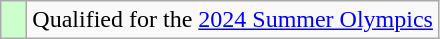<table class="wikitable" style="text-align: left;">
<tr>
<td width=10px bgcolor=#ccffcc></td>
<td>Qualified for the <a href='#'>2024 Summer Olympics</a></td>
</tr>
</table>
